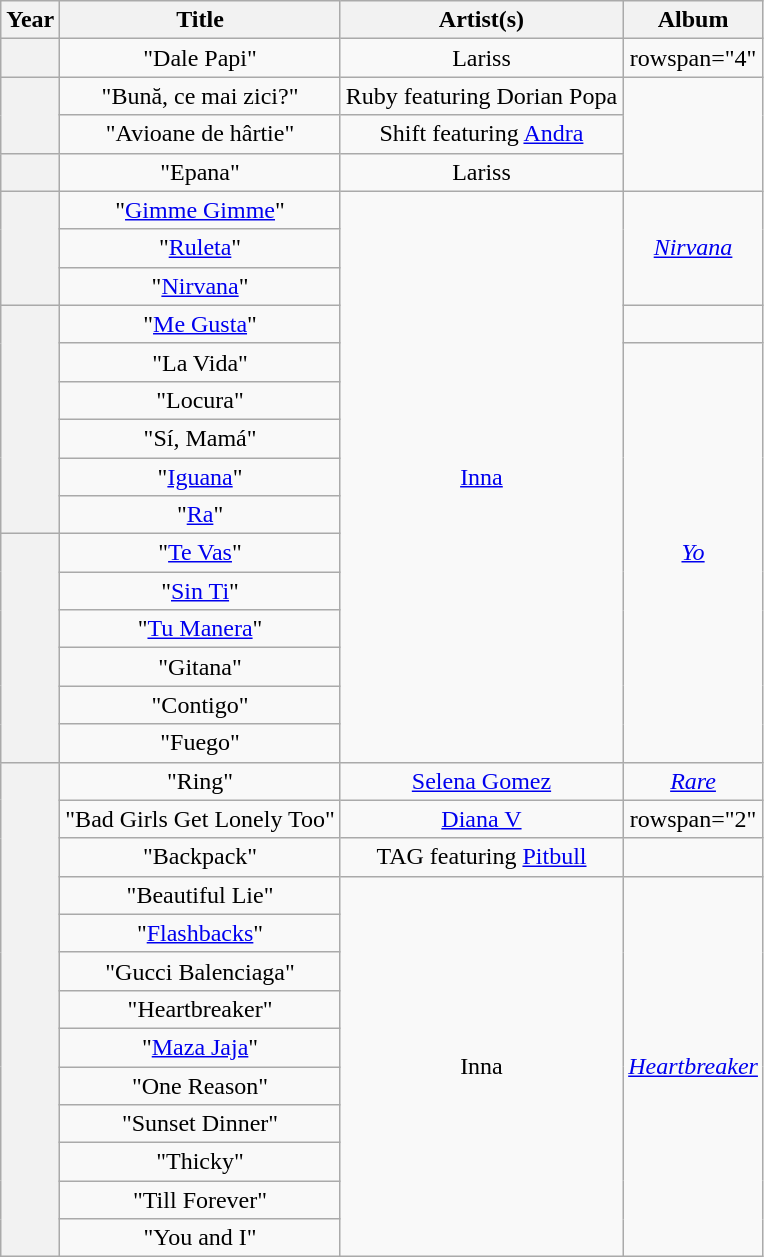<table class="wikitable plainrowheaders sortable" style="text-align:center">
<tr>
<th scope=col class="sortable">Year</th>
<th scope=col class="sortable">Title</th>
<th scope=col class="sortable">Artist(s)</th>
<th scope=col class="sortable">Album</th>
</tr>
<tr>
<th scope="row" rowspan="1"></th>
<td scope="row">"Dale Papi"</td>
<td>Lariss</td>
<td>rowspan="4" </td>
</tr>
<tr>
<th scope="row" rowspan="2"></th>
<td scope="row">"Bună, ce mai zici?"</td>
<td>Ruby featuring Dorian Popa</td>
</tr>
<tr>
<td scope="row">"Avioane de hârtie"</td>
<td>Shift featuring <a href='#'>Andra</a></td>
</tr>
<tr>
<th scope="row" rowspan="1"></th>
<td scope="row">"Epana"</td>
<td>Lariss</td>
</tr>
<tr>
<th scope="row" rowspan="3"></th>
<td scope="row">"<a href='#'>Gimme Gimme</a>"</td>
<td rowspan="15"><a href='#'>Inna</a></td>
<td rowspan="3"><em><a href='#'>Nirvana</a></em></td>
</tr>
<tr>
<td scope="row">"<a href='#'>Ruleta</a>"</td>
</tr>
<tr>
<td scope="row">"<a href='#'>Nirvana</a>"</td>
</tr>
<tr>
<th scope="row" rowspan="6"></th>
<td scope="row">"<a href='#'>Me Gusta</a>"</td>
<td></td>
</tr>
<tr>
<td scope="row">"La Vida"</td>
<td rowspan="11"><em><a href='#'>Yo</a></em></td>
</tr>
<tr>
<td scope="row">"Locura"</td>
</tr>
<tr>
<td scope="row">"Sí, Mamá"</td>
</tr>
<tr>
<td scope="row">"<a href='#'>Iguana</a>"</td>
</tr>
<tr>
<td scope="row">"<a href='#'>Ra</a>"</td>
</tr>
<tr>
<th scope="row" rowspan="6"></th>
<td scope="row">"<a href='#'>Te Vas</a>"</td>
</tr>
<tr>
<td scope="row">"<a href='#'>Sin Ti</a>"</td>
</tr>
<tr>
<td scope="row">"<a href='#'>Tu Manera</a>"</td>
</tr>
<tr>
<td scope="row">"Gitana"</td>
</tr>
<tr>
<td scope="row">"Contigo"</td>
</tr>
<tr>
<td scope="row">"Fuego"</td>
</tr>
<tr>
<th scope="row" rowspan="13"></th>
<td scope="row">"Ring"<br></td>
<td><a href='#'>Selena Gomez</a></td>
<td><em><a href='#'>Rare</a></em></td>
</tr>
<tr>
<td>"Bad Girls Get Lonely Too"</td>
<td><a href='#'>Diana V</a></td>
<td>rowspan="2" </td>
</tr>
<tr>
<td>"Backpack"</td>
<td>TAG featuring <a href='#'>Pitbull</a></td>
</tr>
<tr>
<td scope="row">"Beautiful Lie"</td>
<td rowspan="10">Inna</td>
<td rowspan="10"><em><a href='#'>Heartbreaker</a></em></td>
</tr>
<tr>
<td scope="row">"<a href='#'>Flashbacks</a>"</td>
</tr>
<tr>
<td scope="row">"Gucci Balenciaga"</td>
</tr>
<tr>
<td scope="row">"Heartbreaker"</td>
</tr>
<tr>
<td scope="row">"<a href='#'>Maza Jaja</a>"</td>
</tr>
<tr>
<td scope="row">"One Reason"</td>
</tr>
<tr>
<td scope="row">"Sunset Dinner"</td>
</tr>
<tr>
<td scope="row">"Thicky"</td>
</tr>
<tr>
<td scope="row">"Till Forever"</td>
</tr>
<tr>
<td scope="row">"You and I"</td>
</tr>
</table>
